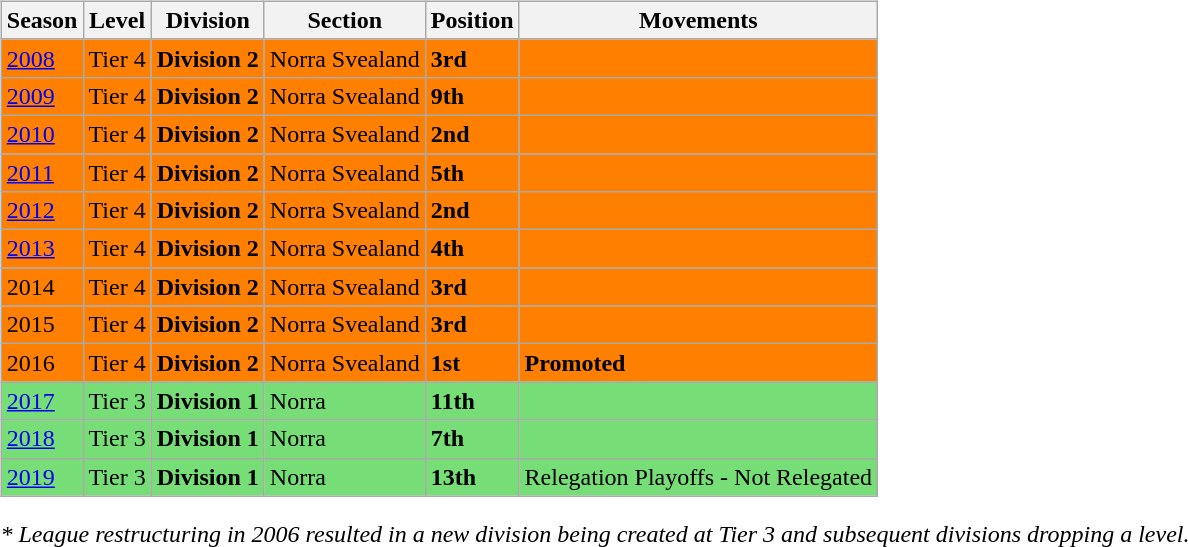<table>
<tr>
<td valign="top" width=0%><br><table class="wikitable">
<tr style="background:#f0f6fa;">
<th><strong>Season</strong></th>
<th><strong>Level</strong></th>
<th><strong>Division</strong></th>
<th><strong>Section</strong></th>
<th><strong>Position</strong></th>
<th><strong>Movements</strong></th>
</tr>
<tr>
<td style="background:#FF7F00;"><a href='#'>2008</a></td>
<td style="background:#FF7F00;">Tier 4</td>
<td style="background:#FF7F00;"><strong>Division 2</strong></td>
<td style="background:#FF7F00;">Norra Svealand</td>
<td style="background:#FF7F00;"><strong>3rd</strong></td>
<td style="background:#FF7F00;"></td>
</tr>
<tr>
<td style="background:#FF7F00;"><a href='#'>2009</a></td>
<td style="background:#FF7F00;">Tier 4</td>
<td style="background:#FF7F00;"><strong>Division 2</strong></td>
<td style="background:#FF7F00;">Norra Svealand</td>
<td style="background:#FF7F00;"><strong>9th</strong></td>
<td style="background:#FF7F00;"></td>
</tr>
<tr>
<td style="background:#FF7F00;"><a href='#'>2010</a></td>
<td style="background:#FF7F00;">Tier 4</td>
<td style="background:#FF7F00;"><strong>Division 2</strong></td>
<td style="background:#FF7F00;">Norra Svealand</td>
<td style="background:#FF7F00;"><strong>2nd</strong></td>
<td style="background:#FF7F00;"></td>
</tr>
<tr>
<td style="background:#FF7F00;"><a href='#'>2011</a></td>
<td style="background:#FF7F00;">Tier 4</td>
<td style="background:#FF7F00;"><strong>Division 2</strong></td>
<td style="background:#FF7F00;">Norra Svealand</td>
<td style="background:#FF7F00;"><strong>5th</strong></td>
<td style="background:#FF7F00;"></td>
</tr>
<tr>
<td style="background:#FF7F00;"><a href='#'>2012</a></td>
<td style="background:#FF7F00;">Tier 4</td>
<td style="background:#FF7F00;"><strong>Division 2</strong></td>
<td style="background:#FF7F00;">Norra Svealand</td>
<td style="background:#FF7F00;"><strong>2nd</strong></td>
<td style="background:#FF7F00;"></td>
</tr>
<tr>
<td style="background:#FF7F00;"><a href='#'>2013</a></td>
<td style="background:#FF7F00;">Tier 4</td>
<td style="background:#FF7F00;"><strong>Division 2</strong></td>
<td style="background:#FF7F00;">Norra Svealand</td>
<td style="background:#FF7F00;"><strong>4th</strong></td>
<td style="background:#FF7F00;"></td>
</tr>
<tr>
<td style="background:#FF7F00;">2014</td>
<td style="background:#FF7F00;">Tier 4</td>
<td style="background:#FF7F00;"><strong>Division 2</strong></td>
<td style="background:#FF7F00;">Norra Svealand</td>
<td style="background:#FF7F00;"><strong>3rd</strong></td>
<td style="background:#FF7F00;"></td>
</tr>
<tr>
<td style="background:#FF7F00;">2015</td>
<td style="background:#FF7F00;">Tier 4</td>
<td style="background:#FF7F00;"><strong>Division 2</strong></td>
<td style="background:#FF7F00;">Norra Svealand</td>
<td style="background:#FF7F00;"><strong>3rd</strong></td>
<td style="background:#FF7F00;"></td>
</tr>
<tr>
<td style="background:#FF7F00;">2016</td>
<td style="background:#FF7F00;">Tier 4</td>
<td style="background:#FF7F00;"><strong>Division 2</strong></td>
<td style="background:#FF7F00;">Norra Svealand</td>
<td style="background:#FF7F00;"><strong>1st</strong></td>
<td style="background:#FF7F00;"><strong>Promoted</strong></td>
</tr>
<tr>
<td style="background:#77DD77;"><a href='#'>2017</a></td>
<td style="background:#77DD77;">Tier 3</td>
<td style="background:#77DD77;"><strong>Division 1</strong></td>
<td style="background:#77DD77;">Norra</td>
<td style="background:#77DD77;"><strong>11th</strong></td>
<td style="background:#77DD77;"></td>
</tr>
<tr>
<td style="background:#77DD77;"><a href='#'>2018</a></td>
<td style="background:#77DD77;">Tier 3</td>
<td style="background:#77DD77;"><strong>Division 1</strong></td>
<td style="background:#77DD77;">Norra</td>
<td style="background:#77DD77;"><strong>7th</strong></td>
<td style="background:#77DD77;"></td>
</tr>
<tr>
<td style="background:#77DD77;"><a href='#'>2019</a></td>
<td style="background:#77DD77;">Tier 3</td>
<td style="background:#77DD77;"><strong>Division 1</strong></td>
<td style="background:#77DD77;">Norra</td>
<td style="background:#77DD77;"><strong>13th</strong></td>
<td style="background:#77DD77;">Relegation Playoffs - Not Relegated</td>
</tr>
</table>
<em>* League restructuring in 2006 resulted in a new division being created at Tier 3 and subsequent divisions dropping a level.</em>

</td>
</tr>
</table>
